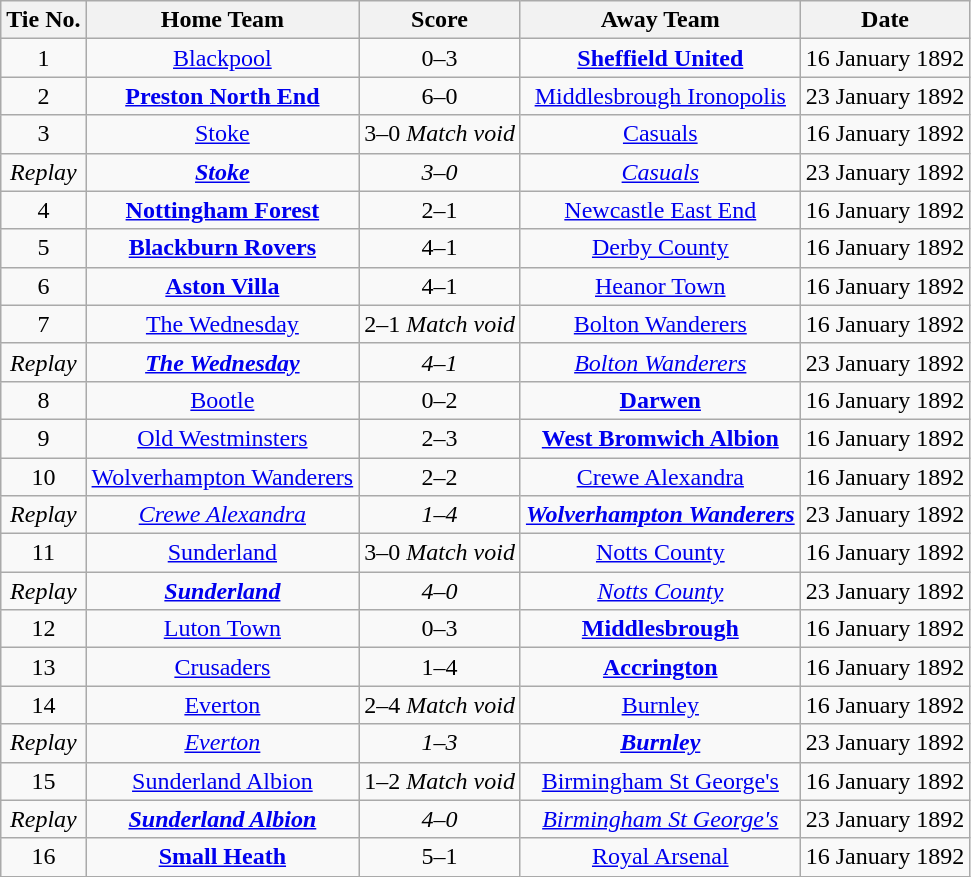<table class="wikitable" style="text-align: center">
<tr>
<th>Tie No.</th>
<th>Home Team</th>
<th>Score</th>
<th>Away Team</th>
<th>Date</th>
</tr>
<tr>
<td>1</td>
<td><a href='#'>Blackpool</a></td>
<td>0–3</td>
<td><strong><a href='#'>Sheffield United</a></strong></td>
<td>16 January 1892</td>
</tr>
<tr>
<td>2</td>
<td><strong><a href='#'>Preston North End</a></strong></td>
<td>6–0</td>
<td><a href='#'>Middlesbrough Ironopolis</a></td>
<td>23 January 1892</td>
</tr>
<tr>
<td>3</td>
<td><a href='#'>Stoke</a></td>
<td>3–0 <em>Match void</em></td>
<td><a href='#'>Casuals</a></td>
<td>16 January 1892</td>
</tr>
<tr>
<td><em>Replay</em></td>
<td><strong><em><a href='#'>Stoke</a></em></strong></td>
<td><em>3–0</em></td>
<td><em><a href='#'>Casuals</a></em></td>
<td>23 January 1892</td>
</tr>
<tr>
<td>4</td>
<td><strong><a href='#'>Nottingham Forest</a></strong></td>
<td>2–1</td>
<td><a href='#'>Newcastle East End</a></td>
<td>16 January 1892</td>
</tr>
<tr>
<td>5</td>
<td><strong><a href='#'>Blackburn Rovers</a></strong></td>
<td>4–1</td>
<td><a href='#'>Derby County</a></td>
<td>16 January 1892</td>
</tr>
<tr>
<td>6</td>
<td><strong><a href='#'>Aston Villa</a></strong></td>
<td>4–1</td>
<td><a href='#'>Heanor Town</a></td>
<td>16 January 1892</td>
</tr>
<tr>
<td>7</td>
<td><a href='#'>The Wednesday</a></td>
<td>2–1 <em>Match void</em></td>
<td><a href='#'>Bolton Wanderers</a></td>
<td>16 January 1892</td>
</tr>
<tr>
<td><em>Replay</em></td>
<td><strong><em><a href='#'>The Wednesday</a></em></strong></td>
<td><em>4–1</em></td>
<td><em><a href='#'>Bolton Wanderers</a></em></td>
<td>23 January 1892</td>
</tr>
<tr>
<td>8</td>
<td><a href='#'>Bootle</a></td>
<td>0–2</td>
<td><strong><a href='#'>Darwen</a></strong></td>
<td>16 January 1892</td>
</tr>
<tr>
<td>9</td>
<td><a href='#'>Old Westminsters</a></td>
<td>2–3</td>
<td><strong><a href='#'>West Bromwich Albion</a></strong></td>
<td>16 January 1892</td>
</tr>
<tr>
<td>10</td>
<td><a href='#'>Wolverhampton Wanderers</a></td>
<td>2–2</td>
<td><a href='#'>Crewe Alexandra</a></td>
<td>16 January 1892</td>
</tr>
<tr>
<td><em>Replay</em></td>
<td><em><a href='#'>Crewe Alexandra</a></em></td>
<td><em>1–4</em></td>
<td><strong><em><a href='#'>Wolverhampton Wanderers</a></em></strong></td>
<td>23 January 1892</td>
</tr>
<tr>
<td>11</td>
<td><a href='#'>Sunderland</a></td>
<td>3–0 <em>Match void</em></td>
<td><a href='#'>Notts County</a></td>
<td>16 January 1892</td>
</tr>
<tr>
<td><em>Replay</em></td>
<td><strong><em><a href='#'>Sunderland</a></em></strong></td>
<td><em>4–0</em></td>
<td><em><a href='#'>Notts County</a></em></td>
<td>23 January 1892</td>
</tr>
<tr>
<td>12</td>
<td><a href='#'>Luton Town</a></td>
<td>0–3</td>
<td><strong><a href='#'>Middlesbrough</a></strong></td>
<td>16 January 1892</td>
</tr>
<tr>
<td>13</td>
<td><a href='#'>Crusaders</a></td>
<td>1–4</td>
<td><strong><a href='#'>Accrington</a></strong></td>
<td>16 January 1892</td>
</tr>
<tr>
<td>14</td>
<td><a href='#'>Everton</a></td>
<td>2–4 <em>Match void</em></td>
<td><a href='#'>Burnley</a></td>
<td>16 January 1892</td>
</tr>
<tr>
<td><em>Replay</em></td>
<td><em><a href='#'>Everton</a></em></td>
<td><em>1–3</em></td>
<td><strong><em><a href='#'>Burnley</a></em></strong></td>
<td>23 January 1892</td>
</tr>
<tr>
<td>15</td>
<td><a href='#'>Sunderland Albion</a></td>
<td>1–2 <em>Match void</em></td>
<td><a href='#'>Birmingham St George's</a></td>
<td>16 January 1892</td>
</tr>
<tr>
<td><em>Replay</em></td>
<td><strong><em><a href='#'>Sunderland Albion</a></em></strong></td>
<td><em>4–0</em></td>
<td><em><a href='#'>Birmingham St George's</a></em></td>
<td>23 January 1892</td>
</tr>
<tr>
<td>16</td>
<td><strong><a href='#'>Small Heath</a></strong></td>
<td>5–1</td>
<td><a href='#'>Royal Arsenal</a></td>
<td>16 January 1892</td>
</tr>
</table>
